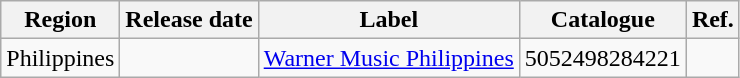<table class="wikitable">
<tr>
<th>Region</th>
<th>Release date</th>
<th>Label</th>
<th>Catalogue</th>
<th>Ref.</th>
</tr>
<tr>
<td>Philippines</td>
<td></td>
<td><a href='#'>Warner Music Philippines</a></td>
<td>5052498284221</td>
<td></td>
</tr>
</table>
